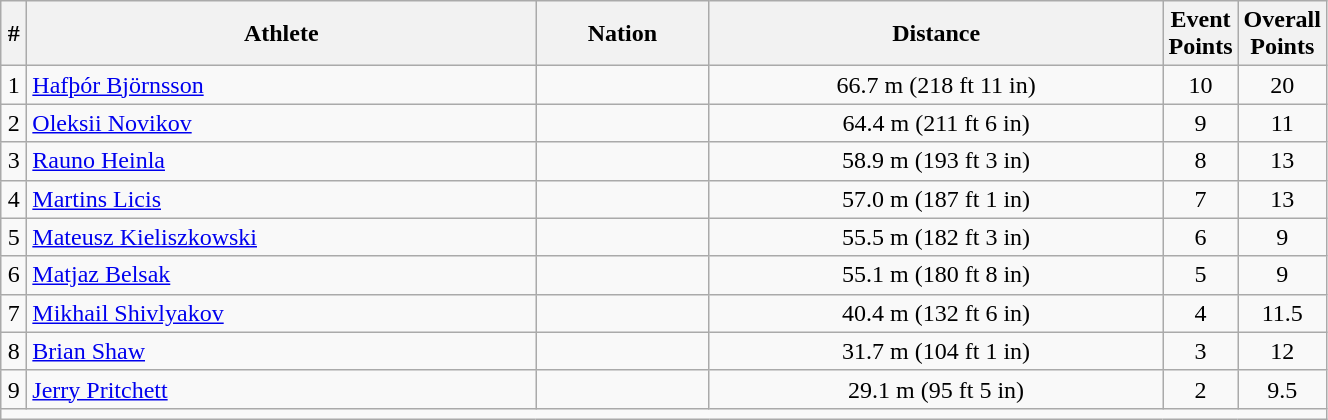<table class="wikitable sortable" style="text-align:center;width: 70%;">
<tr>
<th scope="col" style="width: 10px;">#</th>
<th scope="col">Athlete</th>
<th scope="col">Nation</th>
<th scope="col">Distance</th>
<th scope="col" style="width: 10px;">Event Points</th>
<th scope="col" style="width: 10px;">Overall Points</th>
</tr>
<tr>
<td>1</td>
<td align=left><a href='#'>Hafþór Björnsson</a></td>
<td align=left></td>
<td>66.7 m (218 ft 11 in)</td>
<td>10</td>
<td>20</td>
</tr>
<tr>
<td>2</td>
<td align=left><a href='#'>Oleksii Novikov</a></td>
<td align=left></td>
<td>64.4 m (211 ft 6 in)</td>
<td>9</td>
<td>11</td>
</tr>
<tr>
<td>3</td>
<td align=left><a href='#'>Rauno Heinla</a></td>
<td align=left></td>
<td>58.9 m (193 ft 3 in)</td>
<td>8</td>
<td>13</td>
</tr>
<tr>
<td>4</td>
<td align=left><a href='#'>Martins Licis</a></td>
<td align=left></td>
<td>57.0 m (187 ft 1 in)</td>
<td>7</td>
<td>13</td>
</tr>
<tr>
<td>5</td>
<td align=left><a href='#'>Mateusz Kieliszkowski</a></td>
<td align=left></td>
<td>55.5 m (182 ft 3 in)</td>
<td>6</td>
<td>9</td>
</tr>
<tr>
<td>6</td>
<td align=left><a href='#'>Matjaz Belsak</a></td>
<td align=left></td>
<td>55.1 m (180 ft 8 in)</td>
<td>5</td>
<td>9</td>
</tr>
<tr>
<td>7</td>
<td align=left><a href='#'>Mikhail Shivlyakov</a></td>
<td align=left></td>
<td>40.4 m (132 ft 6 in)</td>
<td>4</td>
<td>11.5</td>
</tr>
<tr>
<td>8</td>
<td align=left><a href='#'>Brian Shaw</a></td>
<td align=left></td>
<td>31.7 m (104 ft 1 in)</td>
<td>3</td>
<td>12</td>
</tr>
<tr>
<td>9</td>
<td align=left><a href='#'>Jerry Pritchett</a></td>
<td align=left></td>
<td>29.1 m (95 ft 5 in)</td>
<td>2</td>
<td>9.5</td>
</tr>
<tr class="sortbottom">
<td colspan="6"></td>
</tr>
</table>
